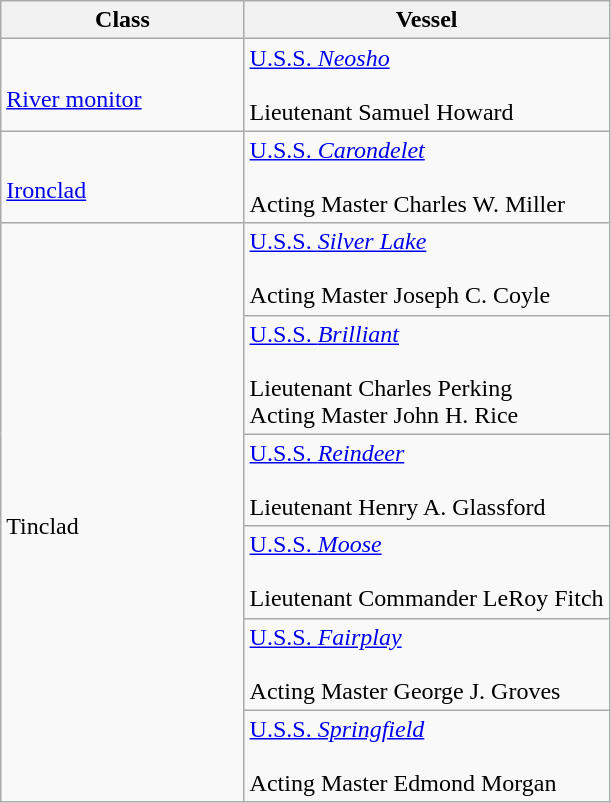<table class="wikitable">
<tr>
<th width=40%>Class</th>
<th width=60%>Vessel</th>
</tr>
<tr>
<td rowspan=1><br><a href='#'>River monitor</a></td>
<td><a href='#'>U.S.S. <em>Neosho</em></a><br>  <br>Lieutenant Samuel Howard</td>
</tr>
<tr>
<td rowspan=1><br><a href='#'>Ironclad</a></td>
<td><a href='#'>U.S.S. <em>Carondelet</em></a><br>  <br>Acting Master Charles W. Miller</td>
</tr>
<tr>
<td rowspan=6><br>Tinclad</td>
<td><a href='#'>U.S.S. <em>Silver Lake</em></a><br>  <br>Acting Master Joseph C. Coyle</td>
</tr>
<tr>
<td><a href='#'>U.S.S. <em>Brilliant</em></a><br>  <br>Lieutenant Charles Perking<br>Acting Master John H. Rice</td>
</tr>
<tr>
<td><a href='#'>U.S.S. <em>Reindeer</em></a><br>  <br>Lieutenant Henry A. Glassford</td>
</tr>
<tr>
<td><a href='#'>U.S.S. <em>Moose</em></a><br>  <br>Lieutenant Commander LeRoy Fitch</td>
</tr>
<tr>
<td><a href='#'>U.S.S. <em>Fairplay</em></a><br>  <br>Acting Master George J. Groves</td>
</tr>
<tr>
<td><a href='#'>U.S.S. <em>Springfield</em></a><br>  <br>Acting Master Edmond Morgan</td>
</tr>
</table>
